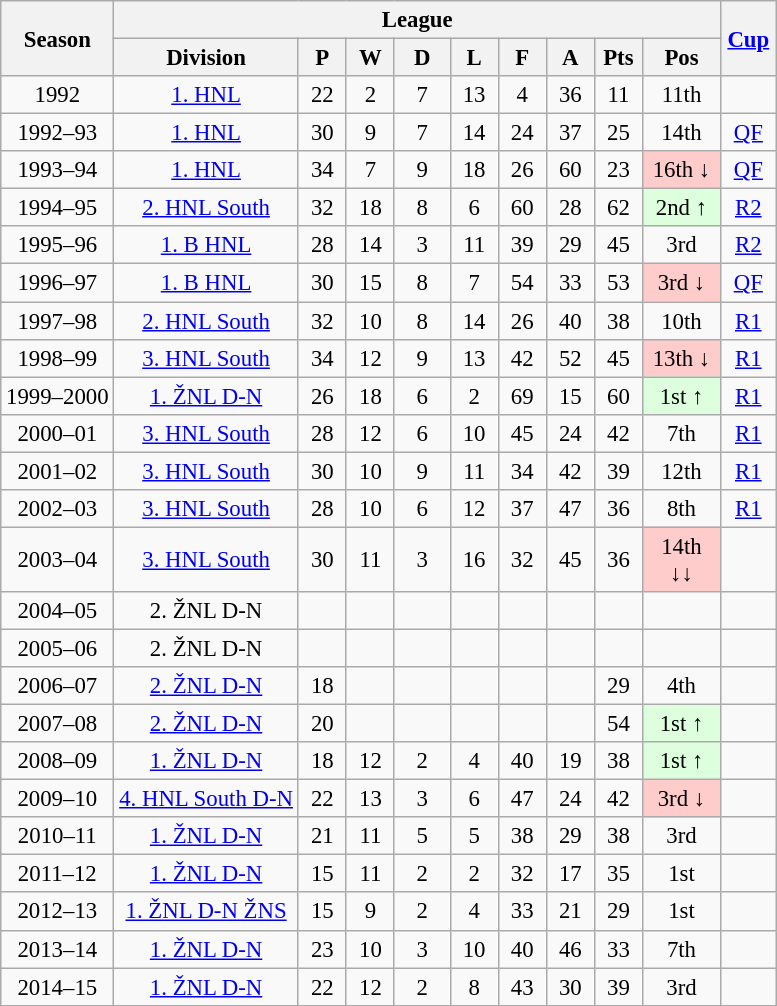<table class="wikitable" style="font-size:95%; text-align: center;">
<tr>
<th rowspan=2>Season</th>
<th colspan=9>League</th>
<th rowspan=2 width="30"><a href='#'>Cup</a></th>
</tr>
<tr>
<th>Division</th>
<th width="25">P</th>
<th width="25">W</th>
<th width="30">D</th>
<th width="25">L</th>
<th width="25">F</th>
<th width="25">A</th>
<th width="25">Pts</th>
<th width="45">Pos</th>
</tr>
<tr>
<td>1992</td>
<td><a href='#'>1. HNL</a></td>
<td>22</td>
<td>2</td>
<td>7</td>
<td>13</td>
<td>4</td>
<td>36</td>
<td>11</td>
<td>11th</td>
<td></td>
</tr>
<tr>
<td>1992–93</td>
<td><a href='#'>1. HNL</a></td>
<td>30</td>
<td>9</td>
<td>7</td>
<td>14</td>
<td>24</td>
<td>37</td>
<td>25</td>
<td>14th</td>
<td><a href='#'>QF</a></td>
</tr>
<tr>
<td>1993–94</td>
<td><a href='#'>1. HNL</a></td>
<td>34</td>
<td>7</td>
<td>9</td>
<td>18</td>
<td>26</td>
<td>60</td>
<td>23</td>
<td bgcolor="#FFCCCC">16th ↓</td>
<td><a href='#'>QF</a></td>
</tr>
<tr>
<td>1994–95</td>
<td><a href='#'>2. HNL South</a></td>
<td>32</td>
<td>18</td>
<td>8</td>
<td>6</td>
<td>60</td>
<td>28</td>
<td>62</td>
<td bgcolor="#DDFFDD">2nd ↑</td>
<td><a href='#'>R2</a></td>
</tr>
<tr>
<td>1995–96</td>
<td><a href='#'>1. B HNL</a></td>
<td>28</td>
<td>14</td>
<td>3</td>
<td>11</td>
<td>39</td>
<td>29</td>
<td>45</td>
<td>3rd</td>
<td><a href='#'>R2</a></td>
</tr>
<tr>
<td>1996–97</td>
<td><a href='#'>1. B HNL</a></td>
<td>30</td>
<td>15</td>
<td>8</td>
<td>7</td>
<td>54</td>
<td>33</td>
<td>53</td>
<td bgcolor="#FFCCCC">3rd ↓</td>
<td><a href='#'>QF</a></td>
</tr>
<tr>
<td>1997–98</td>
<td><a href='#'>2. HNL South</a></td>
<td>32</td>
<td>10</td>
<td>8</td>
<td>14</td>
<td>26</td>
<td>40</td>
<td>38</td>
<td>10th</td>
<td><a href='#'>R1</a></td>
</tr>
<tr>
<td>1998–99</td>
<td><a href='#'>3. HNL South</a></td>
<td>34</td>
<td>12</td>
<td>9</td>
<td>13</td>
<td>42</td>
<td>52</td>
<td>45</td>
<td bgcolor="#FFCCCC">13th ↓</td>
<td><a href='#'>R1</a></td>
</tr>
<tr>
<td>1999–2000</td>
<td><a href='#'>1. ŽNL D-N</a></td>
<td>26</td>
<td>18</td>
<td>6</td>
<td>2</td>
<td>69</td>
<td>15</td>
<td>60</td>
<td bgcolor="#DDFFDD">1st ↑</td>
<td><a href='#'>R1</a></td>
</tr>
<tr>
<td>2000–01</td>
<td><a href='#'>3. HNL South</a></td>
<td>28</td>
<td>12</td>
<td>6</td>
<td>10</td>
<td>45</td>
<td>24</td>
<td>42</td>
<td>7th</td>
<td><a href='#'>R1</a></td>
</tr>
<tr>
<td>2001–02</td>
<td><a href='#'>3. HNL South</a></td>
<td>30</td>
<td>10</td>
<td>9</td>
<td>11</td>
<td>34</td>
<td>42</td>
<td>39</td>
<td>12th</td>
<td><a href='#'>R1</a></td>
</tr>
<tr>
<td>2002–03</td>
<td><a href='#'>3. HNL South</a></td>
<td>28</td>
<td>10</td>
<td>6</td>
<td>12</td>
<td>37</td>
<td>47</td>
<td>36</td>
<td>8th</td>
<td><a href='#'>R1</a></td>
</tr>
<tr>
<td>2003–04</td>
<td><a href='#'>3. HNL South</a></td>
<td>30</td>
<td>11</td>
<td>3</td>
<td>16</td>
<td>32</td>
<td>45</td>
<td>36</td>
<td bgcolor="#FFCCCC">14th ↓↓</td>
<td></td>
</tr>
<tr>
<td>2004–05</td>
<td>2. ŽNL D-N</td>
<td></td>
<td></td>
<td></td>
<td></td>
<td></td>
<td></td>
<td></td>
<td></td>
<td></td>
</tr>
<tr>
<td>2005–06</td>
<td>2. ŽNL D-N</td>
<td></td>
<td></td>
<td></td>
<td></td>
<td></td>
<td></td>
<td></td>
<td></td>
<td></td>
</tr>
<tr>
<td>2006–07</td>
<td><a href='#'>2. ŽNL D-N</a></td>
<td>18</td>
<td></td>
<td></td>
<td></td>
<td></td>
<td></td>
<td>29</td>
<td>4th</td>
<td></td>
</tr>
<tr>
<td>2007–08</td>
<td><a href='#'>2. ŽNL D-N</a></td>
<td>20</td>
<td></td>
<td></td>
<td></td>
<td></td>
<td></td>
<td>54</td>
<td bgcolor="#DDFFDD">1st ↑</td>
<td></td>
</tr>
<tr>
<td>2008–09</td>
<td><a href='#'>1. ŽNL D-N</a></td>
<td>18</td>
<td>12</td>
<td>2</td>
<td>4</td>
<td>40</td>
<td>19</td>
<td>38</td>
<td bgcolor="#DDFFDD">1st ↑</td>
<td></td>
</tr>
<tr>
<td>2009–10</td>
<td><a href='#'>4. HNL South D-N</a></td>
<td>22</td>
<td>13</td>
<td>3</td>
<td>6</td>
<td>47</td>
<td>24</td>
<td>42</td>
<td bgcolor="#FFCCCC">3rd ↓</td>
<td></td>
</tr>
<tr>
<td>2010–11</td>
<td><a href='#'>1. ŽNL D-N</a></td>
<td>21</td>
<td>11</td>
<td>5</td>
<td>5</td>
<td>38</td>
<td>29</td>
<td>38</td>
<td>3rd</td>
<td></td>
</tr>
<tr>
<td>2011–12</td>
<td><a href='#'>1. ŽNL D-N</a></td>
<td>15</td>
<td>11</td>
<td>2</td>
<td>2</td>
<td>32</td>
<td>17</td>
<td>35</td>
<td>1st</td>
<td></td>
</tr>
<tr>
<td>2012–13</td>
<td><a href='#'>1. ŽNL D-N ŽNS</a></td>
<td>15</td>
<td>9</td>
<td>2</td>
<td>4</td>
<td>33</td>
<td>21</td>
<td>29</td>
<td>1st</td>
<td></td>
</tr>
<tr>
<td>2013–14</td>
<td><a href='#'>1. ŽNL D-N</a></td>
<td>23</td>
<td>10</td>
<td>3</td>
<td>10</td>
<td>40</td>
<td>46</td>
<td>33</td>
<td>7th</td>
<td></td>
</tr>
<tr>
<td>2014–15</td>
<td><a href='#'>1. ŽNL D-N</a></td>
<td>22</td>
<td>12</td>
<td>2</td>
<td>8</td>
<td>43</td>
<td>30</td>
<td>39</td>
<td>3rd</td>
<td></td>
</tr>
</table>
